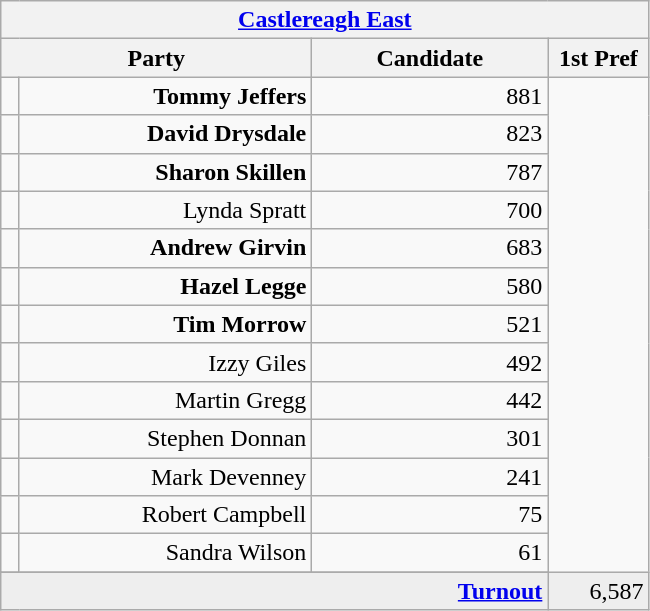<table class="wikitable">
<tr>
<th colspan="4" align="center"><a href='#'>Castlereagh East</a></th>
</tr>
<tr>
<th colspan="2" align="center" width=200>Party</th>
<th width=150>Candidate</th>
<th width=60>1st Pref</th>
</tr>
<tr>
<td></td>
<td align="right"><strong>Tommy Jeffers</strong></td>
<td align="right">881</td>
</tr>
<tr>
<td></td>
<td align="right"><strong>David Drysdale</strong></td>
<td align="right">823</td>
</tr>
<tr>
<td></td>
<td align="right"><strong>Sharon Skillen</strong></td>
<td align="right">787</td>
</tr>
<tr>
<td></td>
<td align="right">Lynda Spratt</td>
<td align="right">700</td>
</tr>
<tr>
<td></td>
<td align="right"><strong>Andrew Girvin</strong></td>
<td align="right">683</td>
</tr>
<tr>
<td></td>
<td align="right"><strong>Hazel Legge</strong></td>
<td align="right">580</td>
</tr>
<tr>
<td></td>
<td align="right"><strong>Tim Morrow</strong></td>
<td align="right">521</td>
</tr>
<tr>
<td></td>
<td align="right">Izzy Giles</td>
<td align="right">492</td>
</tr>
<tr>
<td></td>
<td align="right">Martin Gregg</td>
<td align="right">442</td>
</tr>
<tr>
<td></td>
<td align="right">Stephen Donnan</td>
<td align="right">301</td>
</tr>
<tr>
<td></td>
<td align="right">Mark Devenney</td>
<td align="right">241</td>
</tr>
<tr>
<td></td>
<td align="right">Robert Campbell</td>
<td align="right">75</td>
</tr>
<tr>
<td></td>
<td align="right">Sandra Wilson</td>
<td align="right">61</td>
</tr>
<tr>
</tr>
<tr bgcolor="EEEEEE">
<td colspan=3 align="right"><strong><a href='#'>Turnout</a></strong></td>
<td align="right">6,587</td>
</tr>
</table>
